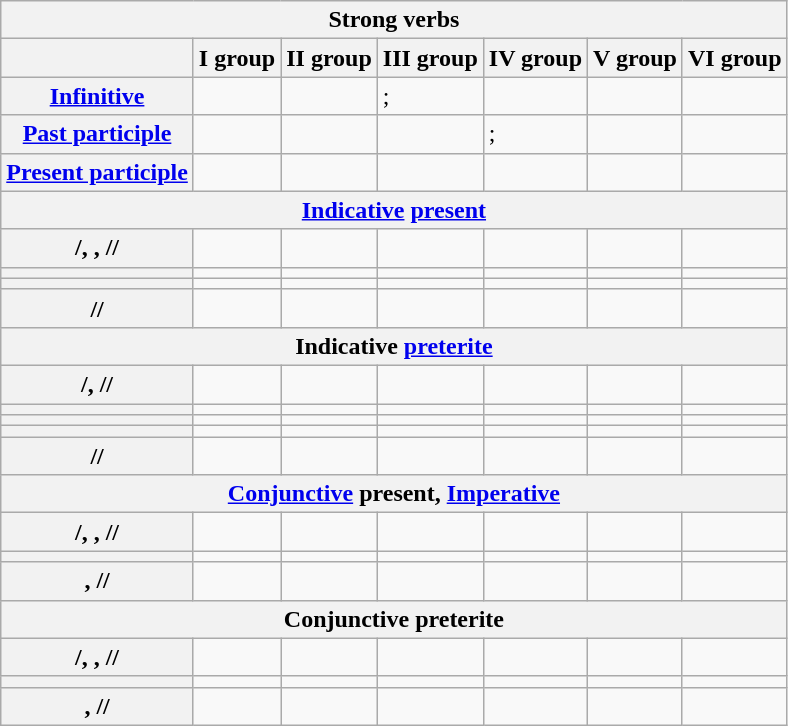<table class="wikitable">
<tr>
<th colspan=7>Strong verbs</th>
</tr>
<tr>
<th></th>
<th>I group</th>
<th>II group</th>
<th>III group</th>
<th>IV group</th>
<th>V group</th>
<th>VI group</th>
</tr>
<tr>
<th><a href='#'>Infinitive</a></th>
<td></td>
<td></td>
<td>; </td>
<td></td>
<td></td>
<td></td>
</tr>
<tr>
<th><a href='#'>Past participle</a></th>
<td></td>
<td></td>
<td></td>
<td>; </td>
<td></td>
<td></td>
</tr>
<tr>
<th><a href='#'>Present participle</a></th>
<td></td>
<td></td>
<td></td>
<td></td>
<td></td>
<td></td>
</tr>
<tr>
<th colspan=7><a href='#'>Indicative</a> <a href='#'>present</a></th>
</tr>
<tr>
<th>/, , //</th>
<td></td>
<td></td>
<td></td>
<td></td>
<td></td>
<td></td>
</tr>
<tr>
<th></th>
<td></td>
<td></td>
<td></td>
<td></td>
<td></td>
<td></td>
</tr>
<tr>
<th></th>
<td></td>
<td></td>
<td></td>
<td></td>
<td></td>
<td></td>
</tr>
<tr>
<th>//</th>
<td></td>
<td></td>
<td></td>
<td></td>
<td></td>
<td></td>
</tr>
<tr>
<th colspan=7>Indicative <a href='#'>preterite</a></th>
</tr>
<tr>
<th>/, //</th>
<td></td>
<td></td>
<td></td>
<td></td>
<td></td>
<td></td>
</tr>
<tr>
<th></th>
<td></td>
<td></td>
<td></td>
<td></td>
<td></td>
<td></td>
</tr>
<tr>
<th></th>
<td></td>
<td></td>
<td></td>
<td></td>
<td></td>
<td></td>
</tr>
<tr>
<th></th>
<td></td>
<td></td>
<td></td>
<td></td>
<td></td>
<td></td>
</tr>
<tr>
<th>//</th>
<td></td>
<td></td>
<td></td>
<td></td>
<td></td>
<td></td>
</tr>
<tr>
<th colspan=7><a href='#'>Conjunctive</a> present, <a href='#'>Imperative</a></th>
</tr>
<tr>
<th>/, , //</th>
<td></td>
<td></td>
<td></td>
<td></td>
<td></td>
<td></td>
</tr>
<tr>
<th></th>
<td></td>
<td></td>
<td></td>
<td></td>
<td></td>
<td></td>
</tr>
<tr>
<th>, //</th>
<td></td>
<td></td>
<td></td>
<td></td>
<td></td>
<td></td>
</tr>
<tr>
<th colspan=7>Conjunctive preterite</th>
</tr>
<tr>
<th>/, , //</th>
<td></td>
<td></td>
<td></td>
<td></td>
<td></td>
<td></td>
</tr>
<tr>
<th></th>
<td></td>
<td></td>
<td></td>
<td></td>
<td></td>
<td></td>
</tr>
<tr>
<th>, //</th>
<td></td>
<td></td>
<td></td>
<td></td>
<td></td>
<td></td>
</tr>
</table>
